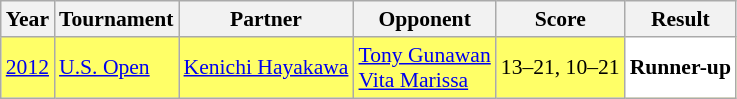<table class="sortable wikitable" style="font-size: 90%">
<tr>
<th>Year</th>
<th>Tournament</th>
<th>Partner</th>
<th>Opponent</th>
<th>Score</th>
<th>Result</th>
</tr>
<tr style="background:#FFFF67">
<td align="center"><a href='#'>2012</a></td>
<td align="left"><a href='#'>U.S. Open</a></td>
<td align="left"> <a href='#'>Kenichi Hayakawa</a></td>
<td align="left"> <a href='#'>Tony Gunawan</a> <br>  <a href='#'>Vita Marissa</a></td>
<td align="left">13–21, 10–21</td>
<td style="text-align:left; background:white"> <strong>Runner-up</strong></td>
</tr>
</table>
